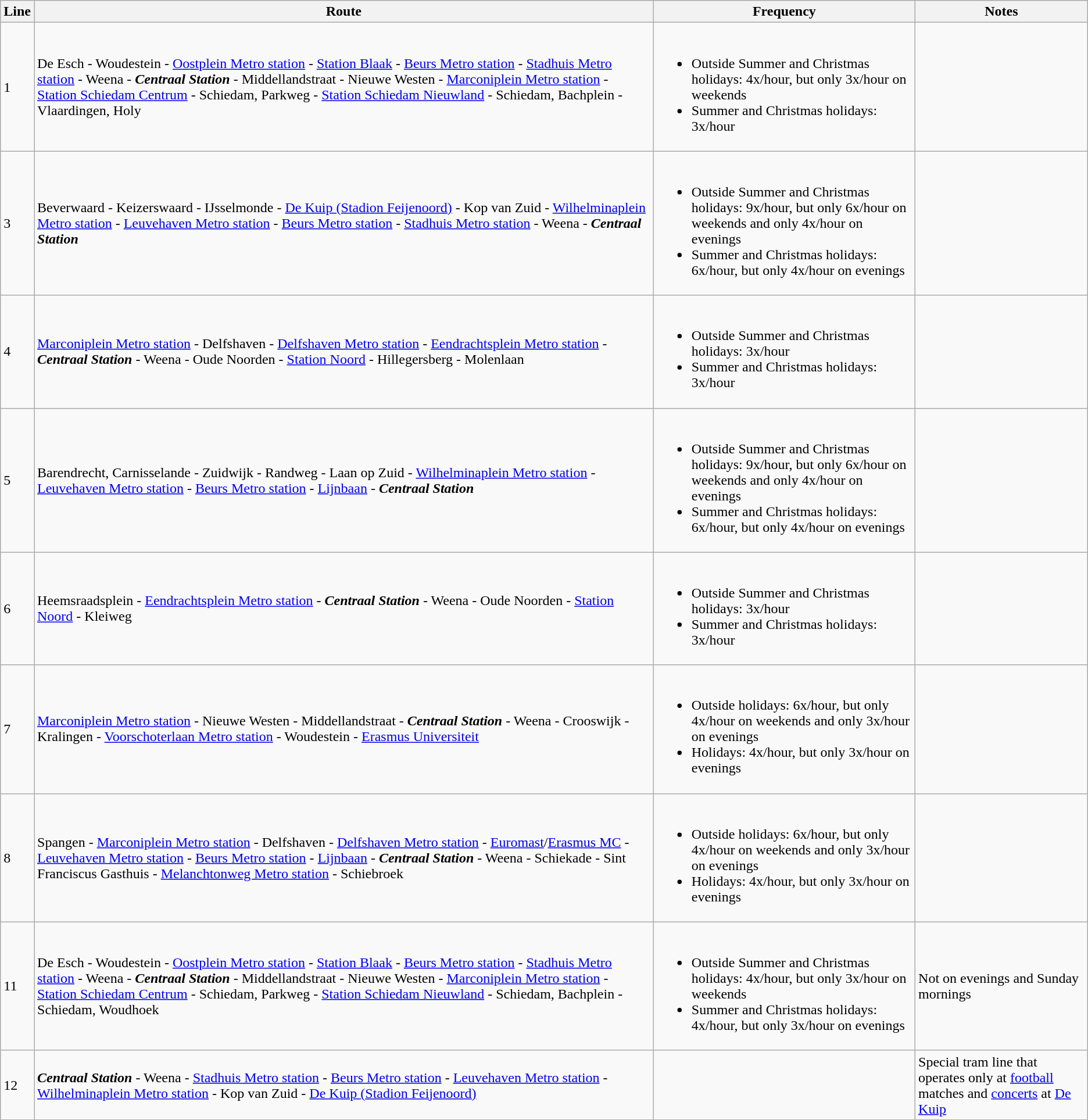<table class="wikitable vatop">
<tr>
<th>Line</th>
<th>Route</th>
<th>Frequency</th>
<th>Notes</th>
</tr>
<tr>
<td>1</td>
<td>De Esch - Woudestein - <a href='#'>Oostplein Metro station</a> - <a href='#'>Station Blaak</a> - <a href='#'>Beurs Metro station</a> - <a href='#'>Stadhuis Metro station</a> - Weena - <strong><em>Centraal Station</em></strong> - Middellandstraat - Nieuwe Westen - <a href='#'>Marconiplein Metro station</a> - <a href='#'>Station Schiedam Centrum</a> - Schiedam, Parkweg - <a href='#'>Station Schiedam Nieuwland</a> - Schiedam, Bachplein - Vlaardingen, Holy</td>
<td><br><ul><li>Outside Summer and Christmas holidays: 4x/hour, but only 3x/hour on weekends</li><li>Summer and Christmas holidays: 3x/hour</li></ul></td>
<td></td>
</tr>
<tr>
<td>3</td>
<td>Beverwaard - Keizerswaard - IJsselmonde - <a href='#'>De Kuip (Stadion Feijenoord)</a> - Kop van Zuid - <a href='#'>Wilhelminaplein Metro station</a> - <a href='#'>Leuvehaven Metro station</a> - <a href='#'>Beurs Metro station</a> - <a href='#'>Stadhuis Metro station</a> - Weena - <strong><em>Centraal Station</em></strong></td>
<td><br><ul><li>Outside Summer and Christmas holidays: 9x/hour, but only 6x/hour on weekends and only 4x/hour on evenings</li><li>Summer and Christmas holidays: 6x/hour, but only 4x/hour on evenings</li></ul></td>
<td></td>
</tr>
<tr>
<td>4</td>
<td><a href='#'>Marconiplein Metro station</a> - Delfshaven - <a href='#'>Delfshaven Metro station</a> - <a href='#'>Eendrachtsplein Metro station</a> - <strong><em>Centraal Station</em></strong> - Weena - Oude Noorden - <a href='#'>Station Noord</a> - Hillegersberg - Molenlaan</td>
<td><br><ul><li>Outside Summer and Christmas holidays: 3x/hour</li><li>Summer and Christmas holidays: 3x/hour</li></ul></td>
<td></td>
</tr>
<tr>
<td>5</td>
<td>Barendrecht, Carnisselande - Zuidwijk - Randweg - Laan op Zuid - <a href='#'>Wilhelminaplein Metro station</a> - <a href='#'>Leuvehaven Metro station</a> - <a href='#'>Beurs Metro station</a> - <a href='#'>Lijnbaan</a> - <strong><em>Centraal Station</em></strong></td>
<td><br><ul><li>Outside Summer and Christmas holidays: 9x/hour, but only 6x/hour on weekends and only 4x/hour on evenings</li><li>Summer and Christmas holidays: 6x/hour, but only 4x/hour on evenings</li></ul></td>
<td></td>
</tr>
<tr>
<td>6</td>
<td>Heemsraadsplein - <a href='#'>Eendrachtsplein Metro station</a> - <strong><em>Centraal Station</em></strong> - Weena - Oude Noorden - <a href='#'>Station Noord</a> - Kleiweg</td>
<td><br><ul><li>Outside Summer and Christmas holidays: 3x/hour</li><li>Summer and Christmas holidays: 3x/hour</li></ul></td>
<td></td>
</tr>
<tr>
<td>7</td>
<td><a href='#'>Marconiplein Metro station</a> - Nieuwe Westen - Middellandstraat - <strong><em>Centraal Station</em></strong> - Weena - Crooswijk - Kralingen - <a href='#'>Voorschoterlaan Metro station</a> - Woudestein - <a href='#'>Erasmus Universiteit</a></td>
<td><br><ul><li>Outside holidays: 6x/hour, but only 4x/hour on weekends and only 3x/hour on evenings</li><li>Holidays: 4x/hour, but only 3x/hour on evenings</li></ul></td>
<td></td>
</tr>
<tr>
<td>8</td>
<td>Spangen - <a href='#'>Marconiplein Metro station</a> - Delfshaven - <a href='#'>Delfshaven Metro station</a> - <a href='#'>Euromast</a>/<a href='#'>Erasmus MC</a> - <a href='#'>Leuvehaven Metro station</a> - <a href='#'>Beurs Metro station</a> - <a href='#'>Lijnbaan</a> - <strong><em>Centraal Station</em></strong> - Weena - Schiekade - Sint Franciscus Gasthuis - <a href='#'>Melanchtonweg Metro station</a> - Schiebroek</td>
<td><br><ul><li>Outside holidays: 6x/hour, but only 4x/hour on weekends and only 3x/hour on evenings</li><li>Holidays: 4x/hour, but only 3x/hour on evenings</li></ul></td>
<td></td>
</tr>
<tr>
<td>11</td>
<td>De Esch - Woudestein - <a href='#'>Oostplein Metro station</a> - <a href='#'>Station Blaak</a> - <a href='#'>Beurs Metro station</a> - <a href='#'>Stadhuis Metro station</a> - Weena - <strong><em>Centraal Station</em></strong> - Middellandstraat - Nieuwe Westen - <a href='#'>Marconiplein Metro station</a> - <a href='#'>Station Schiedam Centrum</a> - Schiedam, Parkweg - <a href='#'>Station Schiedam Nieuwland</a> - Schiedam, Bachplein - Schiedam, Woudhoek</td>
<td><br><ul><li>Outside Summer and Christmas holidays: 4x/hour, but only 3x/hour on weekends</li><li>Summer and Christmas holidays: 4x/hour, but only 3x/hour on evenings</li></ul></td>
<td>Not on evenings and Sunday mornings</td>
</tr>
<tr>
<td>12</td>
<td><strong><em>Centraal Station</em></strong> - Weena - <a href='#'>Stadhuis Metro station</a> - <a href='#'>Beurs Metro station</a> - <a href='#'>Leuvehaven Metro station</a> - <a href='#'>Wilhelminaplein Metro station</a> - Kop van Zuid - <a href='#'>De Kuip (Stadion Feijenoord)</a></td>
<td></td>
<td>Special tram line that operates only at <a href='#'>football</a> matches and <a href='#'>concerts</a> at <a href='#'>De Kuip</a></td>
</tr>
</table>
